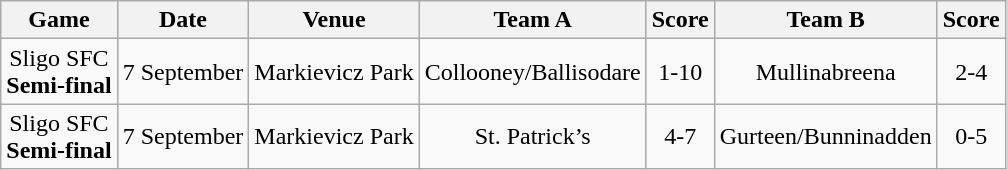<table class="wikitable">
<tr>
<th>Game</th>
<th>Date</th>
<th>Venue</th>
<th>Team A</th>
<th>Score</th>
<th>Team B</th>
<th>Score</th>
</tr>
<tr align="center">
<td>Sligo SFC<br><strong>Semi-final</strong></td>
<td>7 September</td>
<td>Markievicz Park</td>
<td>Collooney/Ballisodare</td>
<td>1-10</td>
<td>Mullinabreena</td>
<td>2-4</td>
</tr>
<tr align="center">
<td>Sligo SFC<br><strong>Semi-final</strong></td>
<td>7 September</td>
<td>Markievicz Park</td>
<td>St. Patrick’s</td>
<td>4-7</td>
<td>Gurteen/Bunninadden</td>
<td>0-5</td>
</tr>
</table>
